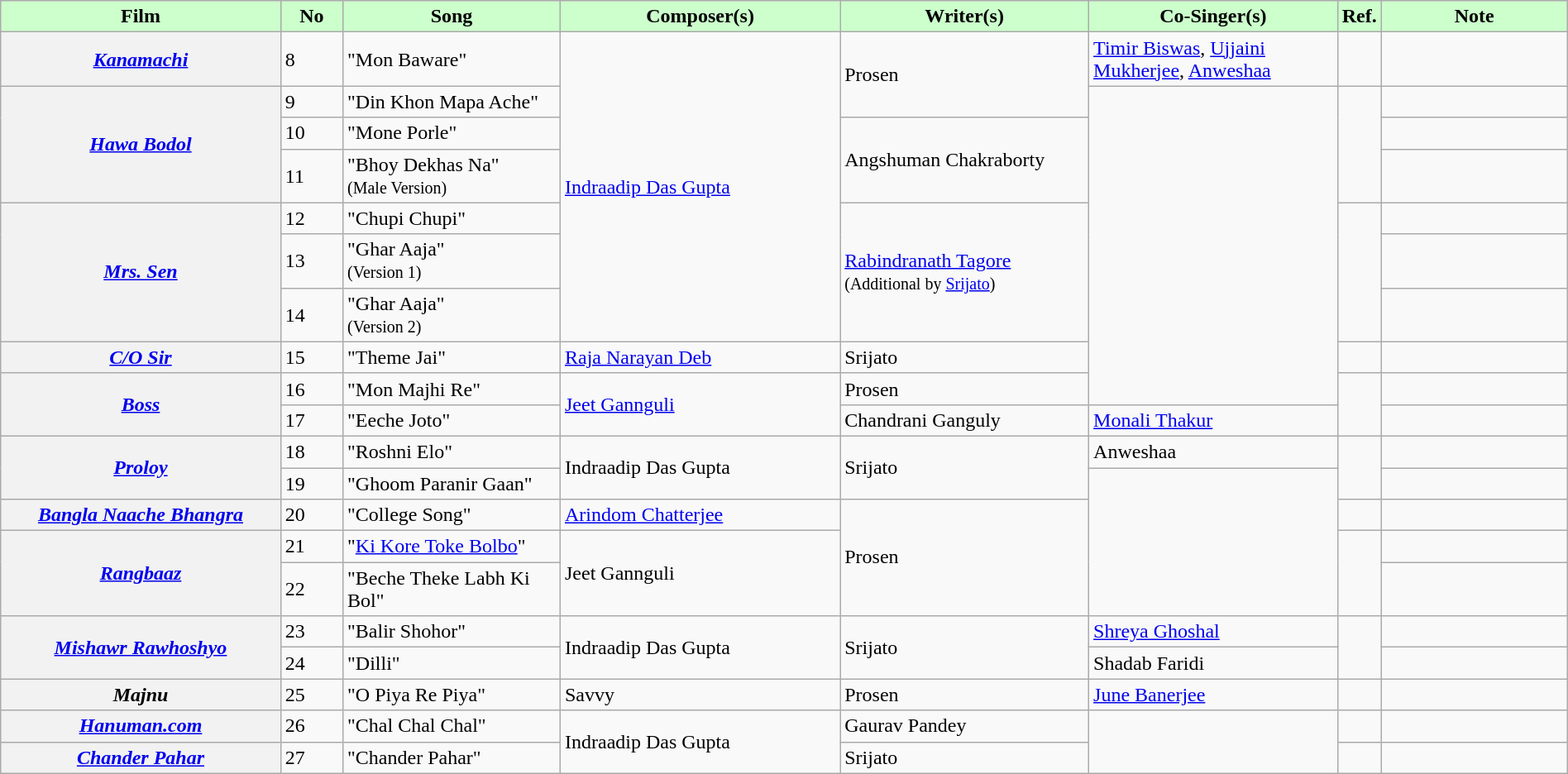<table class="wikitable plainrowheaders" style="width:100%;" textcolor:#000;">
<tr style="background:#cfc; text-align:center;">
<td scope="col" style="width:18%;"><strong>Film</strong></td>
<td scope="col" style="width:4%;"><strong>No</strong></td>
<td scope="col" style="width:14%;"><strong>Song</strong></td>
<td scope="col" style="width:18%;"><strong>Composer(s)</strong></td>
<td scope="col" style="width:16%;"><strong>Writer(s)</strong></td>
<td scope="col" style="width:16%;"><strong>Co-Singer(s)</strong></td>
<td scope="col" style="width:2%;"><strong>Ref.</strong></td>
<td scope="col" style="width:12%;"><strong>Note</strong></td>
</tr>
<tr>
<th scope="row"><em><a href='#'>Kanamachi</a></em></th>
<td>8</td>
<td>"Mon Baware"</td>
<td rowspan="7"><a href='#'>Indraadip Das Gupta</a></td>
<td rowspan="2">Prosen</td>
<td><a href='#'>Timir Biswas</a>, <a href='#'>Ujjaini Mukherjee</a>, <a href='#'>Anweshaa</a></td>
<td></td>
<td></td>
</tr>
<tr>
<th rowspan="3" scope="row"><em><a href='#'>Hawa Bodol</a></em></th>
<td>9</td>
<td>"Din Khon Mapa Ache"</td>
<td rowspan="8"></td>
<td rowspan="3"></td>
<td></td>
</tr>
<tr>
<td>10</td>
<td>"Mone Porle"</td>
<td rowspan="2">Angshuman Chakraborty</td>
<td></td>
</tr>
<tr>
<td>11</td>
<td>"Bhoy Dekhas Na"<br><small>(Male Version)</small></td>
<td></td>
</tr>
<tr>
<th rowspan="3" scope="row"><em><a href='#'>Mrs. Sen</a></em></th>
<td>12</td>
<td>"Chupi Chupi"</td>
<td rowspan="3"><a href='#'>Rabindranath Tagore</a><br><small>(Additional by <a href='#'>Srijato</a>)</small></td>
<td rowspan="3"></td>
<td></td>
</tr>
<tr>
<td>13</td>
<td>"Ghar Aaja"<br><small>(Version 1)</small></td>
<td></td>
</tr>
<tr>
<td>14</td>
<td>"Ghar Aaja"<br><small>(Version 2)</small></td>
<td></td>
</tr>
<tr>
<th scope="row"><em><a href='#'>C/O Sir</a></em></th>
<td>15</td>
<td>"Theme Jai"</td>
<td><a href='#'>Raja Narayan Deb</a></td>
<td>Srijato</td>
<td></td>
<td></td>
</tr>
<tr>
<th rowspan="2" scope="row"><em><a href='#'>Boss</a></em></th>
<td>16</td>
<td>"Mon Majhi Re"</td>
<td rowspan="2"><a href='#'>Jeet Gannguli</a></td>
<td>Prosen</td>
<td rowspan="2"></td>
<td></td>
</tr>
<tr>
<td>17</td>
<td>"Eeche Joto"</td>
<td>Chandrani Ganguly</td>
<td><a href='#'>Monali Thakur</a></td>
<td></td>
</tr>
<tr>
<th rowspan="2" scope="row"><em><a href='#'>Proloy</a></em></th>
<td>18</td>
<td>"Roshni Elo"</td>
<td rowspan="2">Indraadip Das Gupta</td>
<td rowspan="2">Srijato</td>
<td>Anweshaa</td>
<td rowspan="2"></td>
<td></td>
</tr>
<tr>
<td>19</td>
<td>"Ghoom Paranir Gaan"</td>
<td rowspan="4"></td>
<td></td>
</tr>
<tr>
<th scope="row"><em><a href='#'>Bangla Naache Bhangra</a></em></th>
<td>20</td>
<td>"College Song"</td>
<td><a href='#'>Arindom Chatterjee</a></td>
<td rowspan="3">Prosen</td>
<td></td>
<td></td>
</tr>
<tr>
<th rowspan="2" scope="row"><em><a href='#'>Rangbaaz</a></em></th>
<td>21</td>
<td>"<a href='#'>Ki Kore Toke Bolbo</a>"</td>
<td rowspan="2">Jeet Gannguli</td>
<td rowspan="2"></td>
<td></td>
</tr>
<tr>
<td>22</td>
<td>"Beche Theke Labh Ki Bol"</td>
<td></td>
</tr>
<tr>
<th rowspan="2" scope="row"><em><a href='#'>Mishawr Rawhoshyo</a></em></th>
<td>23</td>
<td>"Balir Shohor"</td>
<td rowspan="2">Indraadip Das Gupta</td>
<td rowspan="2">Srijato</td>
<td><a href='#'>Shreya Ghoshal</a></td>
<td rowspan="2"></td>
<td></td>
</tr>
<tr>
<td>24</td>
<td>"Dilli"</td>
<td>Shadab Faridi</td>
<td></td>
</tr>
<tr>
<th scope="row"><em>Majnu</em></th>
<td>25</td>
<td>"O Piya Re Piya"</td>
<td>Savvy</td>
<td>Prosen</td>
<td><a href='#'>June Banerjee</a></td>
<td></td>
<td></td>
</tr>
<tr>
<th scope="row"><em><a href='#'>Hanuman.com</a></em></th>
<td>26</td>
<td>"Chal Chal Chal"</td>
<td rowspan="2">Indraadip Das Gupta</td>
<td>Gaurav Pandey</td>
<td rowspan="2"></td>
<td></td>
<td></td>
</tr>
<tr>
<th scope="row"><em><a href='#'>Chander Pahar</a></em></th>
<td>27</td>
<td>"Chander Pahar"</td>
<td>Srijato</td>
<td></td>
<td></td>
</tr>
</table>
